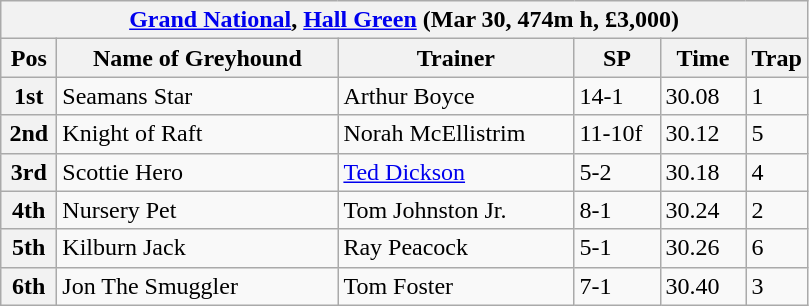<table class="wikitable">
<tr>
<th colspan="6"><a href='#'>Grand National</a>, <a href='#'>Hall Green</a> (Mar 30, 474m h, £3,000)</th>
</tr>
<tr>
<th width=30>Pos</th>
<th width=180>Name of Greyhound</th>
<th width=150>Trainer</th>
<th width=50>SP</th>
<th width=50>Time</th>
<th width=30>Trap</th>
</tr>
<tr>
<th>1st</th>
<td>Seamans Star</td>
<td>Arthur Boyce</td>
<td>14-1</td>
<td>30.08</td>
<td>1</td>
</tr>
<tr>
<th>2nd</th>
<td>Knight of Raft</td>
<td>Norah McEllistrim</td>
<td>11-10f</td>
<td>30.12</td>
<td>5</td>
</tr>
<tr>
<th>3rd</th>
<td>Scottie Hero</td>
<td><a href='#'>Ted Dickson</a></td>
<td>5-2</td>
<td>30.18</td>
<td>4</td>
</tr>
<tr>
<th>4th</th>
<td>Nursery Pet</td>
<td>Tom Johnston Jr.</td>
<td>8-1</td>
<td>30.24</td>
<td>2</td>
</tr>
<tr>
<th>5th</th>
<td>Kilburn Jack</td>
<td>Ray Peacock</td>
<td>5-1</td>
<td>30.26</td>
<td>6</td>
</tr>
<tr>
<th>6th</th>
<td>Jon The Smuggler</td>
<td>Tom Foster</td>
<td>7-1</td>
<td>30.40</td>
<td>3</td>
</tr>
</table>
